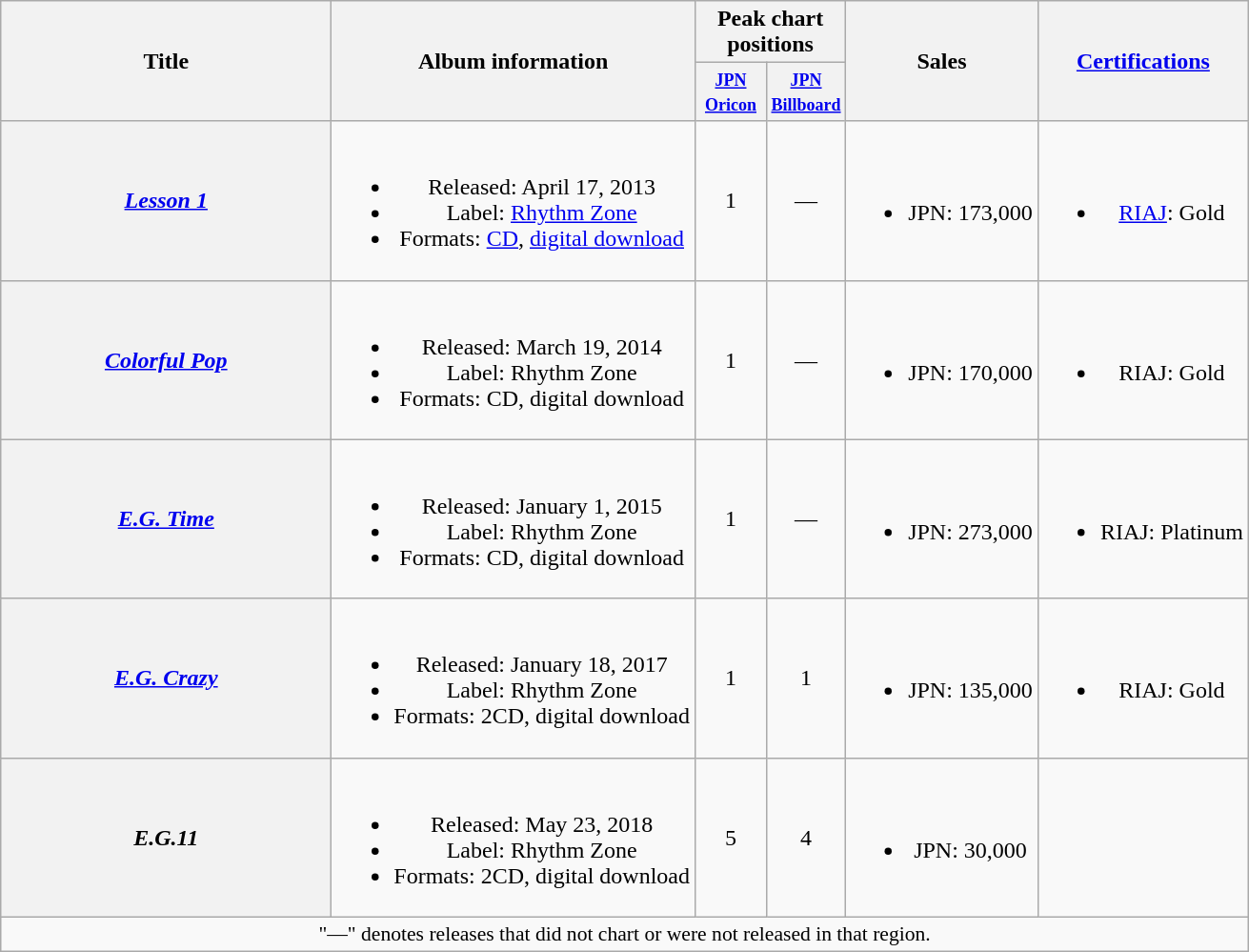<table class="wikitable plainrowheaders" style="text-align:center;">
<tr>
<th rowspan="2" style="width:14em;">Title</th>
<th rowspan="2">Album information</th>
<th colspan="2">Peak chart positions</th>
<th rowspan="2">Sales</th>
<th rowspan="2"><a href='#'>Certifications</a></th>
</tr>
<tr>
<th scope="col" style="width:3em;font-size:90%;"><small><a href='#'>JPN<br>Oricon</a></small><br></th>
<th scope="col" style="width:3em;font-size:90%;"><small><a href='#'>JPN<br>Billboard</a></small><br></th>
</tr>
<tr>
<th scope="row"><em><a href='#'>Lesson 1</a></em></th>
<td><br><ul><li>Released: April 17, 2013 </li><li>Label: <a href='#'>Rhythm Zone</a></li><li>Formats: <a href='#'>CD</a>, <a href='#'>digital download</a></li></ul></td>
<td>1</td>
<td>—</td>
<td><br><ul><li>JPN: 173,000 </li></ul></td>
<td><br><ul><li><a href='#'>RIAJ</a>: Gold</li></ul></td>
</tr>
<tr>
<th scope="row"><em><a href='#'>Colorful Pop</a></em></th>
<td><br><ul><li>Released: March 19, 2014 </li><li>Label: Rhythm Zone</li><li>Formats: CD, digital download</li></ul></td>
<td>1</td>
<td>—</td>
<td><br><ul><li>JPN: 170,000 </li></ul></td>
<td><br><ul><li>RIAJ: Gold</li></ul></td>
</tr>
<tr>
<th scope="row"><em><a href='#'>E.G. Time</a></em></th>
<td><br><ul><li>Released: January 1, 2015 </li><li>Label: Rhythm Zone</li><li>Formats: CD, digital download</li></ul></td>
<td>1</td>
<td>—</td>
<td><br><ul><li>JPN: 273,000 </li></ul></td>
<td><br><ul><li>RIAJ: Platinum</li></ul></td>
</tr>
<tr>
<th scope="row"><em><a href='#'>E.G. Crazy</a></em></th>
<td><br><ul><li>Released: January 18, 2017 </li><li>Label: Rhythm Zone</li><li>Formats: 2CD, digital download</li></ul></td>
<td>1</td>
<td>1</td>
<td><br><ul><li>JPN: 135,000</li></ul></td>
<td><br><ul><li>RIAJ: Gold</li></ul></td>
</tr>
<tr>
<th scope="row"><em>E.G.11</em></th>
<td><br><ul><li>Released: May 23, 2018</li><li>Label: Rhythm Zone</li><li>Formats: 2CD, digital download</li></ul></td>
<td>5</td>
<td>4</td>
<td><br><ul><li>JPN: 30,000</li></ul></td>
<td></td>
</tr>
<tr>
<td colspan="6" style="font-size:90%;">"—" denotes releases that did not chart or were not released in that region.</td>
</tr>
</table>
